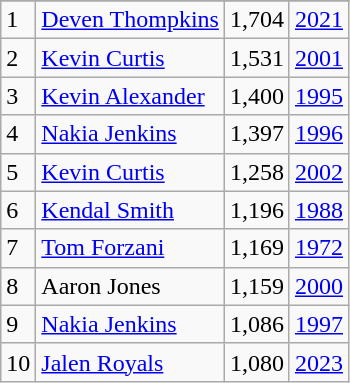<table class="wikitable">
<tr>
</tr>
<tr>
<td>1</td>
<td><a href='#'>Deven Thompkins</a></td>
<td>1,704</td>
<td><a href='#'>2021</a></td>
</tr>
<tr>
<td>2</td>
<td><a href='#'>Kevin Curtis</a></td>
<td>1,531</td>
<td><a href='#'>2001</a></td>
</tr>
<tr>
<td>3</td>
<td><a href='#'>Kevin Alexander</a></td>
<td>1,400</td>
<td><a href='#'>1995</a></td>
</tr>
<tr>
<td>4</td>
<td><a href='#'>Nakia Jenkins</a></td>
<td>1,397</td>
<td><a href='#'>1996</a></td>
</tr>
<tr>
<td>5</td>
<td><a href='#'>Kevin Curtis</a></td>
<td>1,258</td>
<td><a href='#'>2002</a></td>
</tr>
<tr>
<td>6</td>
<td><a href='#'>Kendal Smith</a></td>
<td>1,196</td>
<td><a href='#'>1988</a></td>
</tr>
<tr>
<td>7</td>
<td><a href='#'>Tom Forzani</a></td>
<td>1,169</td>
<td><a href='#'>1972</a></td>
</tr>
<tr>
<td>8</td>
<td>Aaron Jones</td>
<td>1,159</td>
<td><a href='#'>2000</a></td>
</tr>
<tr>
<td>9</td>
<td><a href='#'>Nakia Jenkins</a></td>
<td>1,086</td>
<td><a href='#'>1997</a></td>
</tr>
<tr>
<td>10</td>
<td><a href='#'>Jalen Royals</a></td>
<td>1,080</td>
<td><a href='#'>2023</a></td>
</tr>
</table>
